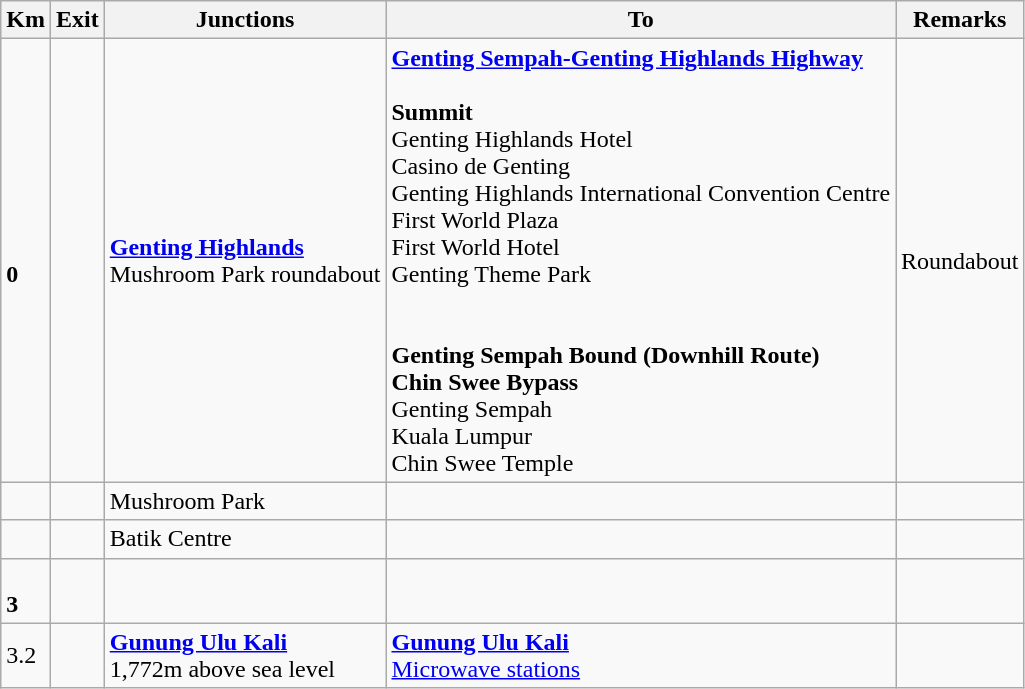<table class="wikitable">
<tr>
<th>Km</th>
<th>Exit</th>
<th>Junctions</th>
<th>To</th>
<th>Remarks</th>
</tr>
<tr>
<td><br><strong>0</strong></td>
<td></td>
<td><strong><a href='#'>Genting Highlands</a></strong><br>Mushroom Park roundabout</td>
<td> <strong><a href='#'>Genting Sempah-Genting Highlands Highway</a></strong><br><br><strong>Summit</strong><br>Genting Highlands Hotel<br>Casino de Genting <br>Genting Highlands International Convention Centre<br>First World Plaza<br>First World Hotel<br>Genting Theme Park<br><br><br><strong>Genting Sempah Bound (Downhill Route)</strong><br><strong>Chin Swee Bypass</strong><br>Genting Sempah<br>Kuala Lumpur<br>Chin Swee Temple</td>
<td>Roundabout</td>
</tr>
<tr>
<td></td>
<td></td>
<td>Mushroom Park</td>
<td></td>
<td></td>
</tr>
<tr>
<td></td>
<td></td>
<td>Batik Centre</td>
<td></td>
<td></td>
</tr>
<tr>
<td><br><strong>3</strong></td>
<td></td>
<td></td>
<td></td>
<td></td>
</tr>
<tr>
<td>3.2</td>
<td></td>
<td><strong><a href='#'>Gunung Ulu Kali</a></strong><br>1,772m above sea level</td>
<td><strong><a href='#'>Gunung Ulu Kali</a></strong><br><a href='#'>Microwave stations</a></td>
<td></td>
</tr>
</table>
